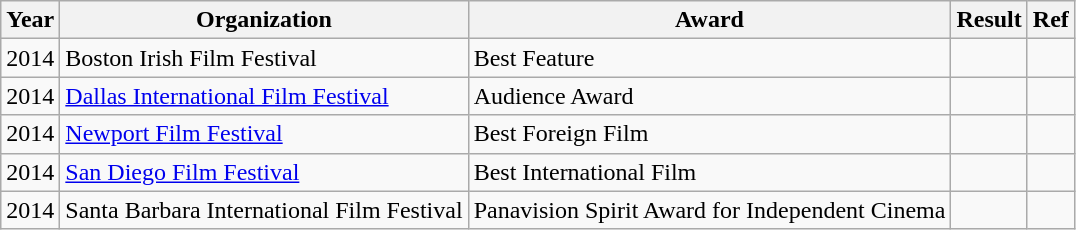<table class="wikitable">
<tr>
<th>Year</th>
<th>Organization</th>
<th>Award</th>
<th>Result</th>
<th>Ref</th>
</tr>
<tr>
<td>2014</td>
<td>Boston Irish Film Festival</td>
<td>Best Feature</td>
<td></td>
<td></td>
</tr>
<tr>
<td>2014</td>
<td><a href='#'>Dallas International Film Festival</a></td>
<td>Audience Award</td>
<td></td>
<td></td>
</tr>
<tr>
<td>2014</td>
<td><a href='#'>Newport Film Festival</a></td>
<td>Best Foreign Film</td>
<td></td>
<td></td>
</tr>
<tr>
<td>2014</td>
<td><a href='#'>San Diego Film Festival</a></td>
<td>Best International Film</td>
<td></td>
<td></td>
</tr>
<tr>
<td>2014</td>
<td>Santa Barbara International Film Festival</td>
<td>Panavision Spirit Award for Independent Cinema</td>
<td></td>
<td></td>
</tr>
</table>
